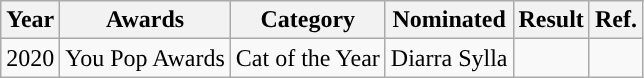<table class="wikitable">
<tr>
<th>Year</th>
<th>Awards</th>
<th>Category</th>
<th>Nominated</th>
<th>Result</th>
<th>Ref.</th>
</tr>
<tr>
<td>2020</td>
<td>You Pop Awards</td>
<td>Cat of the Year</td>
<td>Diarra Sylla</td>
<td></td>
<td></td>
</tr>
</table>
